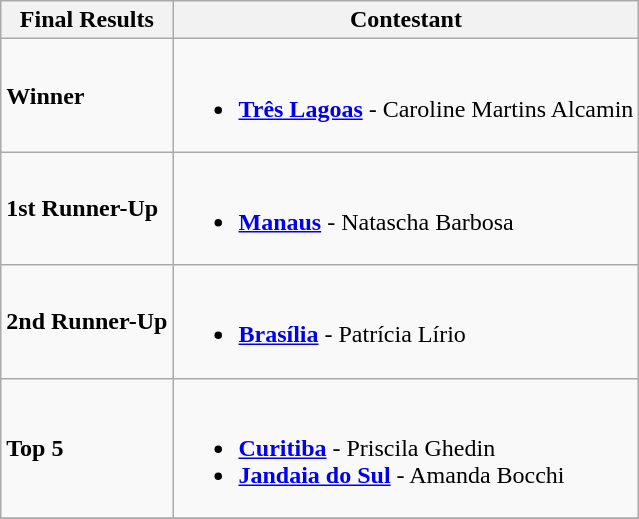<table class="wikitable">
<tr>
<th>Final Results</th>
<th>Contestant</th>
</tr>
<tr>
<td><strong>Winner</strong></td>
<td><br><ul><li><strong> <a href='#'>Três Lagoas</a></strong> - Caroline Martins Alcamin</li></ul></td>
</tr>
<tr>
<td><strong>1st Runner-Up</strong></td>
<td><br><ul><li><strong> <a href='#'>Manaus</a></strong> - Natascha Barbosa</li></ul></td>
</tr>
<tr>
<td><strong>2nd Runner-Up</strong></td>
<td><br><ul><li><strong> <a href='#'>Brasília</a></strong> - Patrícia Lírio</li></ul></td>
</tr>
<tr>
<td><strong>Top 5</strong></td>
<td><br><ul><li><strong> <a href='#'>Curitiba</a></strong> - Priscila Ghedin</li><li><strong> <a href='#'>Jandaia do Sul</a></strong> - Amanda Bocchi</li></ul></td>
</tr>
<tr>
</tr>
</table>
